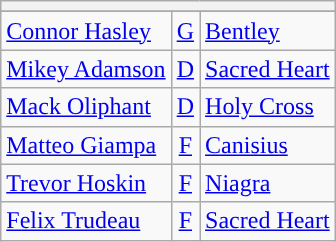<table class="wikitable">
<tr>
<th colspan=3;><a href='#'><strong></strong></a></th>
</tr>
<tr>
</tr>
<tr>
<td><a href='#'>Connor Hasley</a></td>
<td style="text-align:center;"><a href='#'>G</a></td>
<td><a href='#'>Bentley</a></td>
</tr>
<tr>
<td><a href='#'>Mikey Adamson</a></td>
<td style="text-align:center;"><a href='#'>D</a></td>
<td><a href='#'>Sacred Heart</a></td>
</tr>
<tr>
<td><a href='#'>Mack Oliphant</a></td>
<td style="text-align:center;"><a href='#'>D</a></td>
<td><a href='#'>Holy Cross</a></td>
</tr>
<tr>
<td><a href='#'>Matteo Giampa</a></td>
<td style="text-align:center;"><a href='#'>F</a></td>
<td><a href='#'>Canisius</a></td>
</tr>
<tr>
<td><a href='#'>Trevor Hoskin</a></td>
<td style="text-align:center;"><a href='#'>F</a></td>
<td><a href='#'>Niagra</a></td>
</tr>
<tr>
<td><a href='#'>Felix Trudeau</a></td>
<td style="text-align:center;"><a href='#'>F</a></td>
<td><a href='#'>Sacred Heart</a></td>
</tr>
</table>
